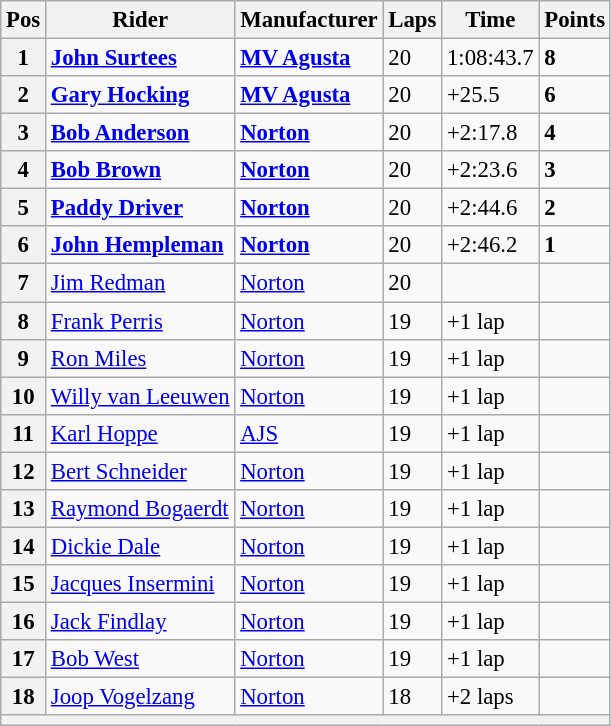<table class="wikitable" style="font-size: 95%;">
<tr>
<th>Pos</th>
<th>Rider</th>
<th>Manufacturer</th>
<th>Laps</th>
<th>Time</th>
<th>Points</th>
</tr>
<tr>
<th>1</th>
<td> <strong><a href='#'>John Surtees</a></strong></td>
<td><strong><a href='#'>MV Agusta</a></strong></td>
<td>20</td>
<td>1:08:43.7</td>
<td><strong>8</strong></td>
</tr>
<tr>
<th>2</th>
<td> <strong><a href='#'>Gary Hocking</a></strong></td>
<td><strong><a href='#'>MV Agusta</a></strong></td>
<td>20</td>
<td>+25.5</td>
<td><strong>6</strong></td>
</tr>
<tr>
<th>3</th>
<td> <strong><a href='#'>Bob Anderson</a></strong></td>
<td><strong><a href='#'>Norton</a></strong></td>
<td>20</td>
<td>+2:17.8</td>
<td><strong>4</strong></td>
</tr>
<tr>
<th>4</th>
<td> <strong><a href='#'>Bob Brown</a></strong></td>
<td><strong><a href='#'>Norton</a></strong></td>
<td>20</td>
<td>+2:23.6</td>
<td><strong>3</strong></td>
</tr>
<tr>
<th>5</th>
<td> <strong><a href='#'>Paddy Driver</a></strong></td>
<td><strong><a href='#'>Norton</a></strong></td>
<td>20</td>
<td>+2:44.6</td>
<td><strong>2</strong></td>
</tr>
<tr>
<th>6</th>
<td> <strong><a href='#'>John Hempleman</a></strong></td>
<td><strong><a href='#'>Norton</a></strong></td>
<td>20</td>
<td>+2:46.2</td>
<td><strong>1</strong></td>
</tr>
<tr>
<th>7</th>
<td> <a href='#'>Jim Redman</a></td>
<td><a href='#'>Norton</a></td>
<td>20</td>
<td></td>
<td></td>
</tr>
<tr>
<th>8</th>
<td> <a href='#'>Frank Perris</a></td>
<td><a href='#'>Norton</a></td>
<td>19</td>
<td>+1 lap</td>
<td></td>
</tr>
<tr>
<th>9</th>
<td> <a href='#'>Ron Miles</a></td>
<td><a href='#'>Norton</a></td>
<td>19</td>
<td>+1 lap</td>
<td></td>
</tr>
<tr>
<th>10</th>
<td> <a href='#'>Willy van Leeuwen</a></td>
<td><a href='#'>Norton</a></td>
<td>19</td>
<td>+1 lap</td>
<td></td>
</tr>
<tr>
<th>11</th>
<td> <a href='#'>Karl Hoppe</a></td>
<td><a href='#'>AJS</a></td>
<td>19</td>
<td>+1 lap</td>
<td></td>
</tr>
<tr>
<th>12</th>
<td> <a href='#'>Bert Schneider</a></td>
<td><a href='#'>Norton</a></td>
<td>19</td>
<td>+1 lap</td>
<td></td>
</tr>
<tr>
<th>13</th>
<td> <a href='#'>Raymond Bogaerdt</a></td>
<td><a href='#'>Norton</a></td>
<td>19</td>
<td>+1 lap</td>
<td></td>
</tr>
<tr>
<th>14</th>
<td> <a href='#'>Dickie Dale</a></td>
<td><a href='#'>Norton</a></td>
<td>19</td>
<td>+1 lap</td>
<td></td>
</tr>
<tr>
<th>15</th>
<td> <a href='#'>Jacques Insermini</a></td>
<td><a href='#'>Norton</a></td>
<td>19</td>
<td>+1 lap</td>
<td></td>
</tr>
<tr>
<th>16</th>
<td> <a href='#'>Jack Findlay</a></td>
<td><a href='#'>Norton</a></td>
<td>19</td>
<td>+1 lap</td>
<td></td>
</tr>
<tr>
<th>17</th>
<td> <a href='#'>Bob West</a></td>
<td><a href='#'>Norton</a></td>
<td>19</td>
<td>+1 lap</td>
<td></td>
</tr>
<tr>
<th>18</th>
<td> <a href='#'>Joop Vogelzang</a></td>
<td><a href='#'>Norton</a></td>
<td>18</td>
<td>+2 laps</td>
<td></td>
</tr>
<tr>
<th colspan=6></th>
</tr>
</table>
